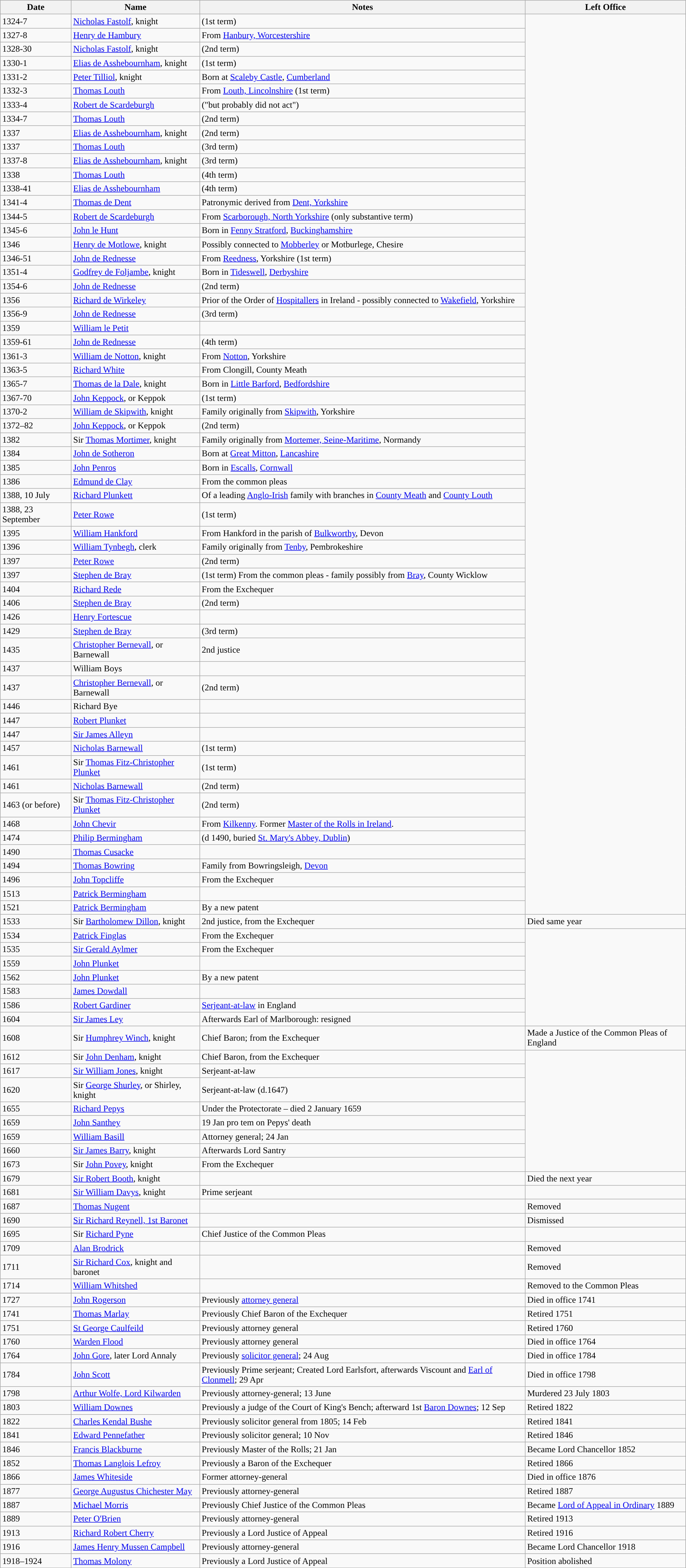<table class="wikitable sortable">
<tr>
<th>Date</th>
<th>Name</th>
<th>Notes</th>
<th>Left Office</th>
</tr>
<tr>
<td>1324-7</td>
<td data-sort-value="Fastolf, Nicholas"><a href='#'>Nicholas Fastolf</a>, knight</td>
<td>(1st term)</td>
</tr>
<tr>
<td>1327-8</td>
<td data-sort-value="Hambury, Henry de"><a href='#'>Henry de Hambury</a></td>
<td>From <a href='#'>Hanbury, Worcestershire</a></td>
</tr>
<tr>
<td>1328-30</td>
<td data-sort-value="Fastolf, Nicholas"><a href='#'>Nicholas Fastolf</a>, knight</td>
<td>(2nd term)</td>
</tr>
<tr>
<td>1330-1</td>
<td data-sort-value="Asshebournham, Elias de"><a href='#'>Elias de Asshebournham</a>, knight</td>
<td>(1st term)</td>
</tr>
<tr>
<td>1331-2</td>
<td data-sort-value="Tilliol, Peter"><a href='#'>Peter Tilliol</a>, knight</td>
<td>Born  at <a href='#'>Scaleby Castle</a>, <a href='#'>Cumberland</a></td>
</tr>
<tr>
<td>1332-3</td>
<td data-sort-value="Louth, Thomas"><a href='#'>Thomas Louth</a></td>
<td>From <a href='#'>Louth, Lincolnshire</a> (1st term)</td>
</tr>
<tr>
<td>1333-4</td>
<td data-sort-value="Scardeburgh, Robert de"><a href='#'>Robert de Scardeburgh</a></td>
<td>("but probably did not act")</td>
</tr>
<tr>
<td>1334-7</td>
<td data-sort-value="Louth, Thomas"><a href='#'>Thomas Louth</a></td>
<td>(2nd term)</td>
</tr>
<tr>
<td>1337</td>
<td data-sort-value="Asshebournham, Elias de"><a href='#'>Elias de Asshebournham</a>, knight</td>
<td>(2nd term)</td>
</tr>
<tr>
<td>1337</td>
<td data-sort-value="Louth, Thomas"><a href='#'>Thomas Louth</a></td>
<td>(3rd term)</td>
</tr>
<tr>
<td>1337-8</td>
<td data-sort-value="Asshebournham, Elias de"><a href='#'>Elias de Asshebournham</a>, knight</td>
<td>(3rd term)</td>
</tr>
<tr>
<td>1338</td>
<td data-sort-value="Louth, Thomas"><a href='#'>Thomas Louth</a></td>
<td>(4th term)</td>
</tr>
<tr>
<td>1338-41</td>
<td data-sort-value="Asshebournham, Elias de"><a href='#'>Elias de Asshebournham</a></td>
<td>(4th term)</td>
</tr>
<tr>
<td>1341-4</td>
<td data-sort-value="Dent, Thomas de"><a href='#'>Thomas de Dent</a></td>
<td>Patronymic derived from <a href='#'>Dent, Yorkshire</a></td>
</tr>
<tr>
<td>1344-5</td>
<td data-sort-value="Scardeburgh, Robert de"><a href='#'>Robert de Scardeburgh</a></td>
<td>From <a href='#'>Scarborough, North Yorkshire</a> (only substantive term)</td>
</tr>
<tr>
<td>1345-6</td>
<td data-sort-value="Hunt, John le"><a href='#'>John le Hunt</a></td>
<td>Born in <a href='#'>Fenny Stratford</a>,  <a href='#'>Buckinghamshire</a></td>
</tr>
<tr>
<td>1346</td>
<td data-sort-value="Motlowe, Henry de"><a href='#'>Henry de Motlowe</a>, knight</td>
<td>Possibly connected to <a href='#'>Mobberley</a> or Motburlege, Chesire</td>
</tr>
<tr>
<td>1346-51</td>
<td data-sort-value="Rednesse, John de"><a href='#'>John de Rednesse</a></td>
<td>From <a href='#'>Reedness</a>, Yorkshire (1st term)</td>
</tr>
<tr>
<td>1351-4</td>
<td data-sort-value="Foljambe, Godfrey de"><a href='#'>Godfrey de Foljambe</a>, knight</td>
<td>Born in <a href='#'>Tideswell</a>,  <a href='#'>Derbyshire</a></td>
</tr>
<tr>
<td>1354-6</td>
<td data-sort-value="Rednesse, John de"><a href='#'>John de Rednesse</a></td>
<td>(2nd term)</td>
</tr>
<tr>
<td>1356</td>
<td data-sort-value="Wirkeley, Richard de"><a href='#'>Richard de Wirkeley</a></td>
<td>Prior of the Order of <a href='#'>Hospitallers</a> in Ireland - possibly connected to <a href='#'>Wakefield</a>, Yorkshire</td>
</tr>
<tr>
<td>1356-9</td>
<td data-sort-value="Rednesse, John de"><a href='#'>John de Rednesse</a></td>
<td>(3rd term)</td>
</tr>
<tr>
<td>1359</td>
<td data-sort-value="le Petit, William"><a href='#'>William le Petit</a></td>
<td></td>
</tr>
<tr>
<td>1359-61</td>
<td data-sort-value="Rednesse, John de"><a href='#'>John de Rednesse</a></td>
<td>(4th term)</td>
</tr>
<tr>
<td>1361-3</td>
<td data-sort-value="Notton, William de"><a href='#'>William de Notton</a>, knight</td>
<td>From <a href='#'>Notton</a>, Yorkshire</td>
</tr>
<tr>
<td>1363-5</td>
<td data-sort-value="White, Richard"><a href='#'>Richard White</a></td>
<td>From  Clongill, County Meath</td>
</tr>
<tr>
<td>1365-7</td>
<td data-sort-value="Dale, Thomas de la"><a href='#'>Thomas de la Dale</a>, knight</td>
<td>Born  in  <a href='#'>Little Barford</a>, <a href='#'>Bedfordshire</a></td>
</tr>
<tr>
<td>1367-70</td>
<td data-sort-value="Keppock, John"><a href='#'>John Keppock</a>, or Keppok</td>
<td>(1st term)</td>
</tr>
<tr>
<td>1370-2</td>
<td data-sort-value="Skipwith, William de"><a href='#'>William de Skipwith</a>, knight</td>
<td>Family originally from <a href='#'>Skipwith</a>, Yorkshire</td>
</tr>
<tr>
<td>1372–82</td>
<td data-sort-value="Keppock, John"><a href='#'>John Keppock</a>, or Keppok</td>
<td>(2nd term)</td>
</tr>
<tr>
<td>1382</td>
<td data-sort-value="Mortimer, Thomas">Sir <a href='#'>Thomas Mortimer</a>, knight</td>
<td>Family originally from <a href='#'>Mortemer, Seine-Maritime</a>, Normandy</td>
</tr>
<tr>
<td>1384</td>
<td data-sort-value="Sotheron, John de"><a href='#'>John de Sotheron</a></td>
<td>Born at <a href='#'>Great Mitton</a>, <a href='#'>Lancashire</a></td>
</tr>
<tr>
<td>1385</td>
<td data-sort-value="Penros, John"><a href='#'>John Penros</a></td>
<td>Born in <a href='#'>Escalls</a>, <a href='#'>Cornwall</a></td>
</tr>
<tr>
<td>1386</td>
<td data-sort-value="Clay, Edmund de"><a href='#'>Edmund de Clay</a></td>
<td>From the common pleas</td>
</tr>
<tr>
<td>1388, 10 July</td>
<td data-sort-value="Plunkett, Richard"><a href='#'>Richard Plunkett</a></td>
<td>Of a leading <a href='#'>Anglo-Irish</a> family with branches in  <a href='#'>County Meath</a> and <a href='#'>County Louth</a></td>
</tr>
<tr>
<td>1388, 23 September</td>
<td data-sort-value="Rowe, Peter"><a href='#'>Peter Rowe</a></td>
<td>(1st term)</td>
</tr>
<tr>
<td>1395</td>
<td data-sort-value="Hankford, William"><a href='#'>William Hankford</a></td>
<td>From Hankford in the parish of <a href='#'>Bulkworthy</a>, Devon</td>
</tr>
<tr>
<td>1396</td>
<td data-sort-value="Tynbegh, William"><a href='#'>William Tynbegh</a>, clerk</td>
<td>Family originally from <a href='#'>Tenby</a>, Pembrokeshire</td>
</tr>
<tr>
<td>1397</td>
<td data-sort-value="Rowe, Peter"><a href='#'>Peter Rowe</a></td>
<td>(2nd term)</td>
</tr>
<tr>
<td>1397</td>
<td data-sort-value="Bray, Stephen de"><a href='#'>Stephen de Bray</a></td>
<td>(1st term) From the common pleas - family possibly from <a href='#'>Bray</a>, County Wicklow</td>
</tr>
<tr>
<td>1404</td>
<td data-sort-value="Rede, Richard"><a href='#'>Richard Rede</a></td>
<td>From  the  Exchequer</td>
</tr>
<tr>
<td>1406</td>
<td data-sort-value="Bray, Stephen de"><a href='#'>Stephen de Bray</a></td>
<td>(2nd term)</td>
</tr>
<tr>
<td>1426</td>
<td data-sort-value="Fortescue, Henry"><a href='#'>Henry Fortescue</a></td>
<td></td>
</tr>
<tr>
<td>1429</td>
<td data-sort-value="Bray, Stephen de"><a href='#'>Stephen de Bray</a></td>
<td>(3rd term)</td>
</tr>
<tr>
<td>1435</td>
<td data-sort-value="Bernevall, Christopher"><a href='#'>Christopher Bernevall</a>, or Barnewall</td>
<td>2nd justice</td>
</tr>
<tr>
<td>1437</td>
<td data-sort-value="Boys, William">William Boys</td>
<td></td>
</tr>
<tr>
<td>1437</td>
<td data-sort-value="Bernevall, Christopher"><a href='#'>Christopher Bernevall</a>, or Barnewall</td>
<td>(2nd term)</td>
</tr>
<tr>
<td>1446</td>
<td data-sort-value="Bye, Richard">Richard Bye</td>
<td></td>
</tr>
<tr>
<td>1447</td>
<td data-sort-value="Plunket, Robert"><a href='#'>Robert Plunket</a></td>
<td></td>
</tr>
<tr>
<td>1447</td>
<td data-sort-value="Alleyn, James"><a href='#'>Sir James Alleyn</a></td>
<td></td>
</tr>
<tr>
<td>1457</td>
<td data-sort-value="Barnewall, Nicholas"><a href='#'>Nicholas Barnewall</a></td>
<td>(1st term)</td>
</tr>
<tr>
<td>1461</td>
<td data-sort-value="Plunket, Thomas Fitz-Christopher">Sir <a href='#'>Thomas Fitz-Christopher Plunket</a></td>
<td>(1st term)</td>
</tr>
<tr>
<td>1461</td>
<td data-sort-value="Barnewall, Nicholas"><a href='#'>Nicholas Barnewall</a></td>
<td>(2nd term)</td>
</tr>
<tr>
<td>1463 (or before)</td>
<td data-sort-value="Plunket, Thomas Fitz-Christopher">Sir <a href='#'>Thomas Fitz-Christopher Plunket</a></td>
<td>(2nd term)</td>
</tr>
<tr>
<td>1468</td>
<td data-sort-value="Chevir, John"><a href='#'>John Chevir</a></td>
<td>From  <a href='#'>Kilkenny</a>.  Former  <a href='#'>Master of the Rolls in Ireland</a>.</td>
</tr>
<tr>
<td>1474</td>
<td data-sort-value="Bermingham, Philip"><a href='#'>Philip Bermingham</a></td>
<td>(d 1490, buried <a href='#'>St. Mary's Abbey, Dublin</a>)</td>
</tr>
<tr>
<td>1490</td>
<td data-sort-value="Cusacke, Thomas"><a href='#'>Thomas Cusacke</a></td>
<td></td>
</tr>
<tr>
<td>1494</td>
<td data-sort-value="Bowring, Thomas"><a href='#'>Thomas Bowring</a></td>
<td>Family  from Bowringsleigh, <a href='#'>Devon</a></td>
</tr>
<tr>
<td>1496</td>
<td data-sort-value="Topcliffe, John"><a href='#'>John Topcliffe</a></td>
<td>From the Exchequer</td>
</tr>
<tr>
<td>1513</td>
<td data-sort-value="Bermingham, Patrick"><a href='#'>Patrick Bermingham</a></td>
<td></td>
</tr>
<tr>
<td>1521</td>
<td data-sort-value="Bermingham, Patrick"><a href='#'>Patrick Bermingham</a></td>
<td>By a new patent</td>
</tr>
<tr>
<td>1533</td>
<td data-sort-value="Dillon, Bartholomew">Sir <a href='#'>Bartholomew Dillon</a>, knight</td>
<td>2nd justice, from the Exchequer</td>
<td>Died same year</td>
</tr>
<tr>
<td>1534</td>
<td data-sort-value="Finglas, Patrick"><a href='#'>Patrick Finglas</a></td>
<td>From the Exchequer</td>
</tr>
<tr>
<td>1535</td>
<td data-sort-value="Aylmer, Gerald"><a href='#'>Sir Gerald Aylmer</a></td>
<td>From the Exchequer</td>
</tr>
<tr>
<td>1559</td>
<td data-sort-value="Plunket, John"><a href='#'>John Plunket</a></td>
<td></td>
</tr>
<tr>
<td>1562</td>
<td data-sort-value="Plunket, John"><a href='#'>John Plunket</a></td>
<td>By a new patent</td>
</tr>
<tr>
<td>1583</td>
<td data-sort-value="Dowdall, James"><a href='#'>James Dowdall</a></td>
<td></td>
</tr>
<tr>
<td>1586</td>
<td data-sort-value="Gardiner, Robert"><a href='#'>Robert Gardiner</a></td>
<td><a href='#'>Serjeant-at-law</a> in England</td>
</tr>
<tr>
<td>1604</td>
<td data-sort-value="Ley, James"><a href='#'>Sir James Ley</a></td>
<td>Afterwards Earl of Marlborough: resigned</td>
</tr>
<tr>
<td>1608</td>
<td data-sort-value="Winch, Humphrey">Sir <a href='#'>Humphrey Winch</a>, knight</td>
<td>Chief Baron; from the Exchequer</td>
<td>Made a Justice of the Common Pleas of England</td>
</tr>
<tr>
<td>1612</td>
<td data-sort-value="Denham, John">Sir <a href='#'>John Denham</a>, knight</td>
<td>Chief Baron, from the Exchequer</td>
</tr>
<tr>
<td>1617</td>
<td data-sort-value="Jones, William"><a href='#'>Sir William Jones</a>, knight</td>
<td>Serjeant-at-law</td>
</tr>
<tr>
<td>1620</td>
<td data-sort-value="Shurley, George">Sir <a href='#'>George Shurley</a>, or Shirley, knight</td>
<td>Serjeant-at-law (d.1647)</td>
</tr>
<tr>
<td>1655</td>
<td data-sort-value="Pepys, Richard"><a href='#'>Richard Pepys</a></td>
<td>Under the Protectorate – died 2 January 1659</td>
</tr>
<tr>
<td>1659</td>
<td data-sort-value="Santhey, John"><a href='#'>John Santhey</a></td>
<td>19 Jan pro tem on Pepys' death</td>
</tr>
<tr>
<td>1659</td>
<td data-sort-value="Basill, William"><a href='#'>William Basill</a></td>
<td>Attorney general; 24 Jan</td>
</tr>
<tr>
<td>1660</td>
<td data-sort-value="Barry, James"><a href='#'>Sir James Barry</a>, knight</td>
<td>Afterwards Lord Santry</td>
</tr>
<tr>
<td>1673</td>
<td data-sort-value="Povey, John">Sir <a href='#'>John Povey</a>, knight</td>
<td>From the Exchequer</td>
</tr>
<tr>
<td>1679</td>
<td data-sort-value="Booth, Robert"><a href='#'>Sir Robert Booth</a>, knight</td>
<td></td>
<td>Died the next year</td>
</tr>
<tr>
<td>1681</td>
<td data-sort-value="Davys, William"><a href='#'>Sir William Davys</a>, knight</td>
<td>Prime serjeant</td>
</tr>
<tr>
<td>1687</td>
<td data-sort-value="Nugent, Thomas"><a href='#'>Thomas Nugent</a></td>
<td></td>
<td>Removed</td>
</tr>
<tr>
<td>1690</td>
<td data-sort-value="Reynell, Richard"><a href='#'>Sir Richard Reynell, 1st Baronet</a></td>
<td></td>
<td>Dismissed</td>
</tr>
<tr>
<td>1695</td>
<td data-sort-value="Pyne, Richard">Sir <a href='#'>Richard Pyne</a></td>
<td>Chief Justice of the Common Pleas</td>
</tr>
<tr>
<td>1709</td>
<td data-sort-value="Brodrick, Alan"><a href='#'>Alan Brodrick</a></td>
<td></td>
<td>Removed</td>
</tr>
<tr>
<td>1711</td>
<td data-sort-value="Cox, Richard"><a href='#'>Sir Richard Cox</a>, knight and baronet</td>
<td></td>
<td>Removed</td>
</tr>
<tr>
<td>1714</td>
<td data-sort-value="Whitshed, William"><a href='#'>William Whitshed</a></td>
<td></td>
<td>Removed to the Common Pleas</td>
</tr>
<tr>
<td>1727</td>
<td data-sort-value="Rogerson, John"><a href='#'>John Rogerson</a></td>
<td>Previously <a href='#'>attorney general</a></td>
<td>Died in office 1741</td>
</tr>
<tr>
<td>1741</td>
<td data-sort-value="Marlay, Thomas"><a href='#'>Thomas Marlay</a></td>
<td>Previously Chief Baron of the Exchequer</td>
<td>Retired 1751</td>
</tr>
<tr>
<td>1751</td>
<td data-sort-value="Caulfeild, St George"><a href='#'>St George Caulfeild</a></td>
<td>Previously attorney general</td>
<td>Retired 1760</td>
</tr>
<tr>
<td>1760</td>
<td data-sort-value="Flood, Warden"><a href='#'>Warden Flood</a></td>
<td>Previously attorney general</td>
<td>Died in office 1764</td>
</tr>
<tr>
<td>1764</td>
<td data-sort-value="Annaly, John Gore, 1st Baron"><a href='#'>John Gore</a>, later Lord Annaly</td>
<td>Previously <a href='#'>solicitor general</a>; 24 Aug</td>
<td>Died in office 1784</td>
</tr>
<tr>
<td>1784</td>
<td data-sort-value="Clonmell, John Scott, 1st Earl of"><a href='#'>John Scott</a></td>
<td>Previously Prime serjeant; Created Lord Earlsfort, afterwards Viscount and <a href='#'>Earl of Clonmell</a>; 29 Apr</td>
<td>Died in office 1798</td>
</tr>
<tr>
<td>1798</td>
<td data-sort-value="Kilwarden, Arthur Wolfe, 1st Viscount"><a href='#'>Arthur Wolfe, Lord Kilwarden</a></td>
<td>Previously attorney-general; 13 June</td>
<td>Murdered 23 July 1803</td>
</tr>
<tr>
<td>1803</td>
<td data-sort-value="Downes, William"><a href='#'>William Downes</a></td>
<td>Previously a judge of the Court of King's Bench; afterward 1st <a href='#'>Baron Downes</a>; 12 Sep</td>
<td>Retired 1822</td>
</tr>
<tr>
<td>1822</td>
<td data-sort-value="Bushe, Charles Kendal"><a href='#'>Charles Kendal Bushe</a></td>
<td>Previously solicitor general from 1805; 14 Feb</td>
<td>Retired 1841</td>
</tr>
<tr>
<td>1841</td>
<td data-sort-value="Pennefather, Edward"><a href='#'>Edward Pennefather</a></td>
<td>Previously solicitor general; 10 Nov</td>
<td>Retired 1846</td>
</tr>
<tr>
<td>1846</td>
<td data-sort-value="Blackburne, Francis"><a href='#'>Francis Blackburne</a></td>
<td>Previously Master of the Rolls; 21 Jan</td>
<td>Became Lord Chancellor 1852</td>
</tr>
<tr>
<td>1852</td>
<td data-sort-value="Lefroy, Thomas Langlois"><a href='#'>Thomas Langlois Lefroy</a></td>
<td>Previously a Baron of the Exchequer</td>
<td>Retired 1866</td>
</tr>
<tr>
<td>1866</td>
<td data-sort-value="Whiteside, James"><a href='#'>James Whiteside</a></td>
<td>Former attorney-general</td>
<td>Died in office 1876</td>
</tr>
<tr>
<td>1877</td>
<td data-sort-value="May, George"><a href='#'>George Augustus Chichester May</a></td>
<td>Previously attorney-general</td>
<td>Retired 1887</td>
</tr>
<tr>
<td>1887</td>
<td data-sort-value="Morris, Michael"><a href='#'>Michael Morris</a></td>
<td>Previously Chief Justice of the Common Pleas</td>
<td>Became <a href='#'>Lord of Appeal in Ordinary</a> 1889</td>
</tr>
<tr>
<td>1889</td>
<td data-sort-value="O'Brien, Peter"><a href='#'>Peter O'Brien</a></td>
<td>Previously attorney-general</td>
<td>Retired 1913</td>
</tr>
<tr>
<td>1913</td>
<td data-sort-value="Cherry, Richard"><a href='#'>Richard Robert Cherry</a></td>
<td>Previously a Lord Justice of Appeal</td>
<td>Retired 1916</td>
</tr>
<tr>
<td>1916</td>
<td data-sort-value="Campbell, James"><a href='#'>James Henry Mussen Campbell</a></td>
<td>Previously attorney-general</td>
<td>Became Lord Chancellor 1918</td>
</tr>
<tr>
<td>1918–1924</td>
<td data-sort-value="Molony, Thomas"><a href='#'>Thomas Molony</a></td>
<td>Previously a Lord Justice of Appeal</td>
<td>Position abolished</td>
</tr>
</table>
